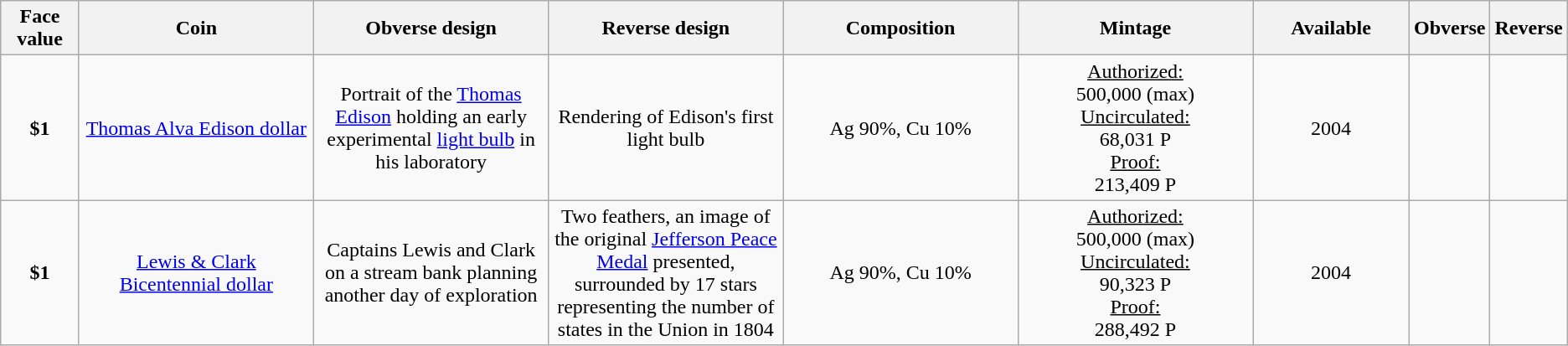<table class="wikitable">
<tr>
<th width="5%">Face value</th>
<th width="15%">Coin</th>
<th width="15%">Obverse design</th>
<th width="15%">Reverse design</th>
<th width="15%">Composition</th>
<th width="15%">Mintage</th>
<th width="10%">Available</th>
<th>Obverse</th>
<th>Reverse</th>
</tr>
<tr>
<td align="center"><strong>$1</strong></td>
<td align="center"><a href='#'>Thomas Alva Edison dollar</a></td>
<td align="center">Portrait of the <a href='#'>Thomas Edison</a> holding an early experimental <a href='#'>light bulb</a> in his laboratory</td>
<td align="center">Rendering of Edison's first light bulb</td>
<td align="center">Ag 90%, Cu 10%</td>
<td align="center"><u>Authorized:</u><br>500,000 (max)<br><u>Uncirculated:</u><br>68,031 P<br><u>Proof:</u><br>213,409 P</td>
<td align="center">2004</td>
<td></td>
<td></td>
</tr>
<tr>
<td align="center"><strong>$1</strong></td>
<td align="center"><a href='#'>Lewis & Clark Bicentennial dollar</a></td>
<td align="center">Captains Lewis and Clark on a stream bank planning another day of exploration</td>
<td align="center">Two feathers, an image of the original <a href='#'>Jefferson Peace Medal</a> presented, surrounded by 17 stars representing the number of states in the Union in 1804</td>
<td align="center">Ag 90%, Cu 10%</td>
<td align="center"><u>Authorized:</u><br>500,000 (max)<br><u>Uncirculated:</u><br>90,323 P<br><u>Proof:</u><br>288,492 P</td>
<td align="center">2004</td>
<td></td>
<td></td>
</tr>
</table>
